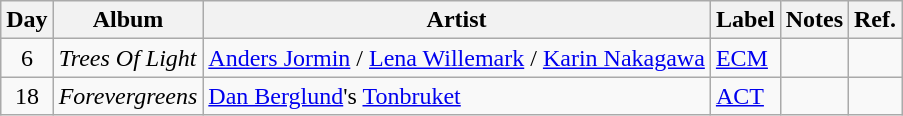<table class="wikitable">
<tr>
<th>Day</th>
<th>Album</th>
<th>Artist</th>
<th>Label</th>
<th>Notes</th>
<th>Ref.</th>
</tr>
<tr>
<td rowspan="1" style="text-align:center;">6</td>
<td><em>Trees Of Light</em></td>
<td><a href='#'>Anders Jormin</a> / <a href='#'>Lena Willemark</a> / <a href='#'>Karin Nakagawa</a></td>
<td><a href='#'>ECM</a></td>
<td></td>
<td style="text-align:center;"></td>
</tr>
<tr>
<td rowspan="1" style="text-align:center;">18</td>
<td><em>Forevergreens</em></td>
<td><a href='#'>Dan Berglund</a>'s <a href='#'>Tonbruket</a></td>
<td><a href='#'>ACT</a></td>
<td></td>
<td style="text-align:center;"></td>
</tr>
</table>
